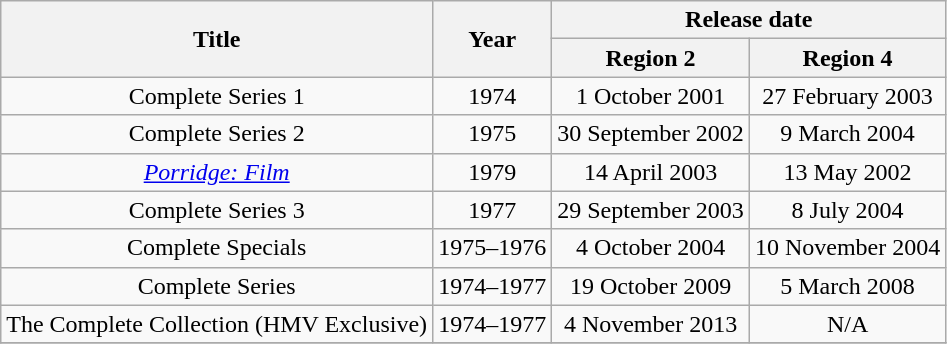<table class="wikitable" style="text-align:center;">
<tr>
<th rowspan="2">Title</th>
<th rowspan="2">Year</th>
<th colspan="2">Release date</th>
</tr>
<tr>
<th>Region 2</th>
<th>Region 4</th>
</tr>
<tr>
<td>Complete Series 1</td>
<td>1974</td>
<td>1 October 2001</td>
<td>27 February 2003</td>
</tr>
<tr>
<td>Complete Series 2</td>
<td>1975</td>
<td>30 September 2002</td>
<td>9 March 2004</td>
</tr>
<tr>
<td><em><a href='#'>Porridge: Film</a></em></td>
<td>1979</td>
<td>14 April 2003</td>
<td>13 May 2002</td>
</tr>
<tr>
<td>Complete Series 3</td>
<td>1977</td>
<td>29 September 2003</td>
<td>8 July 2004</td>
</tr>
<tr>
<td>Complete Specials</td>
<td>1975–1976</td>
<td>4 October 2004</td>
<td>10 November 2004</td>
</tr>
<tr>
<td>Complete Series</td>
<td>1974–1977</td>
<td>19 October 2009</td>
<td>5 March 2008</td>
</tr>
<tr>
<td>The Complete Collection (HMV Exclusive)</td>
<td>1974–1977</td>
<td>4 November 2013</td>
<td>N/A</td>
</tr>
<tr>
</tr>
</table>
